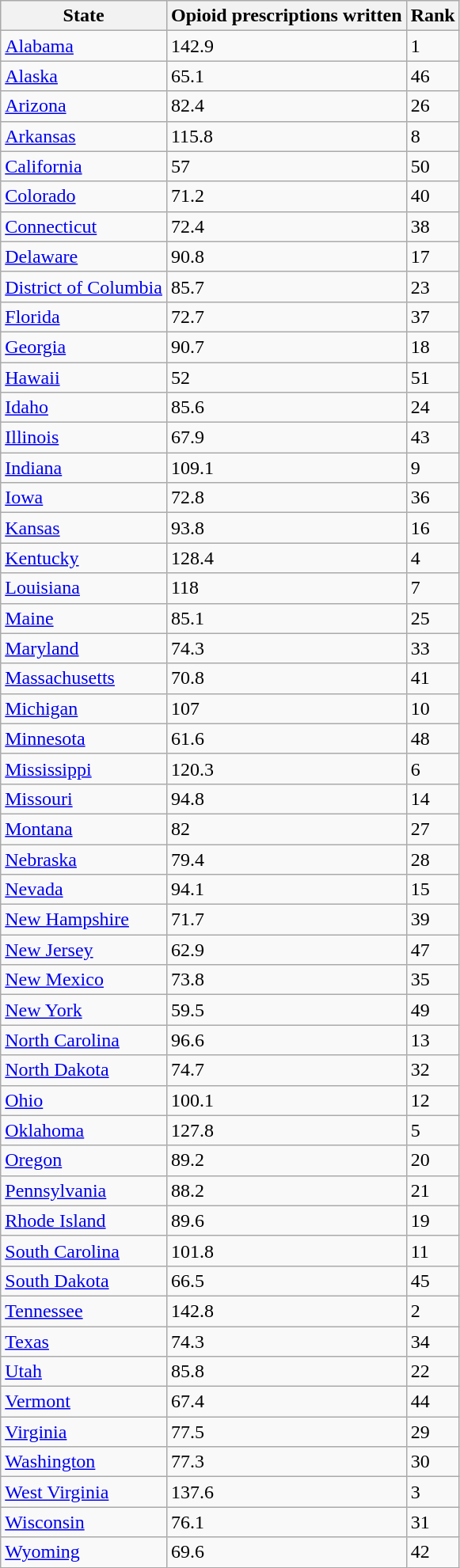<table class="wikitable mw-collapsible mw-collapsed sortable">
<tr>
<th>State</th>
<th>Opioid prescriptions written</th>
<th>Rank</th>
</tr>
<tr>
<td><a href='#'>Alabama</a></td>
<td>142.9</td>
<td>1</td>
</tr>
<tr>
<td><a href='#'>Alaska</a></td>
<td>65.1</td>
<td>46</td>
</tr>
<tr>
<td><a href='#'>Arizona</a></td>
<td>82.4</td>
<td>26</td>
</tr>
<tr>
<td><a href='#'>Arkansas</a></td>
<td>115.8</td>
<td>8</td>
</tr>
<tr>
<td><a href='#'>California</a></td>
<td>57</td>
<td>50</td>
</tr>
<tr>
<td><a href='#'>Colorado</a></td>
<td>71.2</td>
<td>40</td>
</tr>
<tr>
<td><a href='#'>Connecticut</a></td>
<td>72.4</td>
<td>38</td>
</tr>
<tr>
<td><a href='#'>Delaware</a></td>
<td>90.8</td>
<td>17</td>
</tr>
<tr>
<td><a href='#'>District of Columbia</a></td>
<td>85.7</td>
<td>23</td>
</tr>
<tr>
<td><a href='#'>Florida</a></td>
<td>72.7</td>
<td>37</td>
</tr>
<tr>
<td><a href='#'>Georgia</a></td>
<td>90.7</td>
<td>18</td>
</tr>
<tr>
<td><a href='#'>Hawaii</a></td>
<td>52</td>
<td>51</td>
</tr>
<tr>
<td><a href='#'>Idaho</a></td>
<td>85.6</td>
<td>24</td>
</tr>
<tr>
<td><a href='#'>Illinois</a></td>
<td>67.9</td>
<td>43</td>
</tr>
<tr>
<td><a href='#'>Indiana</a></td>
<td>109.1</td>
<td>9</td>
</tr>
<tr>
<td><a href='#'>Iowa</a></td>
<td>72.8</td>
<td>36</td>
</tr>
<tr>
<td><a href='#'>Kansas</a></td>
<td>93.8</td>
<td>16</td>
</tr>
<tr>
<td><a href='#'>Kentucky</a></td>
<td>128.4</td>
<td>4</td>
</tr>
<tr>
<td><a href='#'>Louisiana</a></td>
<td>118</td>
<td>7</td>
</tr>
<tr>
<td><a href='#'>Maine</a></td>
<td>85.1</td>
<td>25</td>
</tr>
<tr>
<td><a href='#'>Maryland</a></td>
<td>74.3</td>
<td>33</td>
</tr>
<tr>
<td><a href='#'>Massachusetts</a></td>
<td>70.8</td>
<td>41</td>
</tr>
<tr>
<td><a href='#'>Michigan</a></td>
<td>107</td>
<td>10</td>
</tr>
<tr>
<td><a href='#'>Minnesota</a></td>
<td>61.6</td>
<td>48</td>
</tr>
<tr>
<td><a href='#'>Mississippi</a></td>
<td>120.3</td>
<td>6</td>
</tr>
<tr>
<td><a href='#'>Missouri</a></td>
<td>94.8</td>
<td>14</td>
</tr>
<tr>
<td><a href='#'>Montana</a></td>
<td>82</td>
<td>27</td>
</tr>
<tr>
<td><a href='#'>Nebraska</a></td>
<td>79.4</td>
<td>28</td>
</tr>
<tr>
<td><a href='#'>Nevada</a></td>
<td>94.1</td>
<td>15</td>
</tr>
<tr>
<td><a href='#'>New Hampshire</a></td>
<td>71.7</td>
<td>39</td>
</tr>
<tr>
<td><a href='#'>New Jersey</a></td>
<td>62.9</td>
<td>47</td>
</tr>
<tr>
<td><a href='#'>New Mexico</a></td>
<td>73.8</td>
<td>35</td>
</tr>
<tr>
<td><a href='#'>New York</a></td>
<td>59.5</td>
<td>49</td>
</tr>
<tr>
<td><a href='#'>North Carolina</a></td>
<td>96.6</td>
<td>13</td>
</tr>
<tr>
<td><a href='#'>North Dakota</a></td>
<td>74.7</td>
<td>32</td>
</tr>
<tr>
<td><a href='#'>Ohio</a></td>
<td>100.1</td>
<td>12</td>
</tr>
<tr>
<td><a href='#'>Oklahoma</a></td>
<td>127.8</td>
<td>5</td>
</tr>
<tr>
<td><a href='#'>Oregon</a></td>
<td>89.2</td>
<td>20</td>
</tr>
<tr>
<td><a href='#'>Pennsylvania</a></td>
<td>88.2</td>
<td>21</td>
</tr>
<tr>
<td><a href='#'>Rhode Island</a></td>
<td>89.6</td>
<td>19</td>
</tr>
<tr>
<td><a href='#'>South Carolina</a></td>
<td>101.8</td>
<td>11</td>
</tr>
<tr>
<td><a href='#'>South Dakota</a></td>
<td>66.5</td>
<td>45</td>
</tr>
<tr>
<td><a href='#'>Tennessee</a></td>
<td>142.8</td>
<td>2</td>
</tr>
<tr>
<td><a href='#'>Texas</a></td>
<td>74.3</td>
<td>34</td>
</tr>
<tr>
<td><a href='#'>Utah</a></td>
<td>85.8</td>
<td>22</td>
</tr>
<tr>
<td><a href='#'>Vermont</a></td>
<td>67.4</td>
<td>44</td>
</tr>
<tr>
<td><a href='#'>Virginia</a></td>
<td>77.5</td>
<td>29</td>
</tr>
<tr>
<td><a href='#'>Washington</a></td>
<td>77.3</td>
<td>30</td>
</tr>
<tr>
<td><a href='#'>West Virginia</a></td>
<td>137.6</td>
<td>3</td>
</tr>
<tr>
<td><a href='#'>Wisconsin</a></td>
<td>76.1</td>
<td>31</td>
</tr>
<tr>
<td><a href='#'>Wyoming</a></td>
<td>69.6</td>
<td>42</td>
</tr>
</table>
